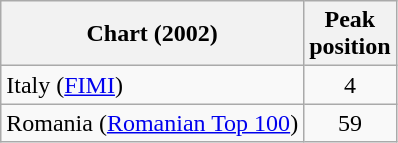<table class="wikitable">
<tr>
<th>Chart (2002)</th>
<th>Peak<br>position</th>
</tr>
<tr>
<td>Italy (<a href='#'>FIMI</a>)</td>
<td align="center">4</td>
</tr>
<tr>
<td>Romania (<a href='#'>Romanian Top 100</a>)</td>
<td align="center">59</td>
</tr>
</table>
